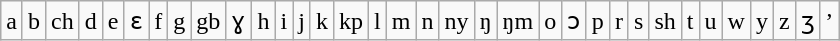<table class="wikitable">
<tr>
<td>a</td>
<td>b</td>
<td>ch</td>
<td>d</td>
<td>e</td>
<td>ɛ</td>
<td>f</td>
<td>g</td>
<td>gb</td>
<td>ɣ</td>
<td>h</td>
<td>i</td>
<td>j</td>
<td>k</td>
<td>kp</td>
<td>l</td>
<td>m</td>
<td>n</td>
<td>ny</td>
<td>ŋ</td>
<td>ŋm</td>
<td>o</td>
<td>ɔ</td>
<td>p</td>
<td>r</td>
<td>s</td>
<td>sh</td>
<td>t</td>
<td>u</td>
<td>w</td>
<td>y</td>
<td>z</td>
<td>ʒ</td>
<td>’</td>
</tr>
</table>
